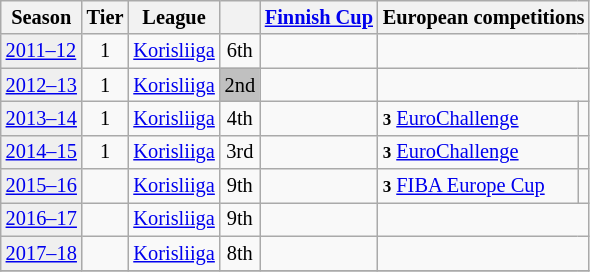<table class="wikitable" style="font-size:85%">
<tr bgcolor=>
<th>Season</th>
<th>Tier</th>
<th>League</th>
<th></th>
<th><a href='#'>Finnish Cup</a></th>
<th colspan=2>European competitions</th>
</tr>
<tr>
<td style="background:#efefef;"><a href='#'>2011–12</a></td>
<td align="center">1</td>
<td><a href='#'>Korisliiga</a></td>
<td style="background: " align="center">6th</td>
<td style="background: "></td>
<td colspan=2 style="background: "></td>
</tr>
<tr>
<td style="background:#efefef;"><a href='#'>2012–13</a></td>
<td align="center">1</td>
<td><a href='#'>Korisliiga</a></td>
<td style="background:silver;" align="center">2nd</td>
<td style="background: "></td>
<td colspan=2 style="background: "></td>
</tr>
<tr>
<td style="background:#efefef;"><a href='#'>2013–14</a></td>
<td align="center">1</td>
<td><a href='#'>Korisliiga</a></td>
<td align="center">4th</td>
<td style="background: "></td>
<td><small><strong>3</strong></small> <a href='#'>EuroChallenge</a></td>
<td></td>
</tr>
<tr>
<td style="background:#efefef;"><a href='#'>2014–15</a></td>
<td align="center">1</td>
<td><a href='#'>Korisliiga</a></td>
<td align="center">3rd</td>
<td style="background: "></td>
<td><small><strong>3</strong></small> <a href='#'>EuroChallenge</a></td>
<td></td>
</tr>
<tr>
<td style="background:#efefef;"><a href='#'>2015–16</a></td>
<td></td>
<td><a href='#'>Korisliiga</a></td>
<td align="center">9th</td>
<td style="background: "></td>
<td><small><strong>3</strong></small> <a href='#'>FIBA Europe Cup</a></td>
<td></td>
</tr>
<tr>
<td style="background:#efefef;"><a href='#'>2016–17</a></td>
<td></td>
<td><a href='#'>Korisliiga</a></td>
<td align="center">9th</td>
<td style="background: "></td>
<td colspan=2></td>
</tr>
<tr>
<td style="background:#efefef;"><a href='#'>2017–18</a></td>
<td></td>
<td><a href='#'>Korisliiga</a></td>
<td align="center">8th</td>
<td style="background: "></td>
<td colspan=2></td>
</tr>
<tr>
</tr>
</table>
